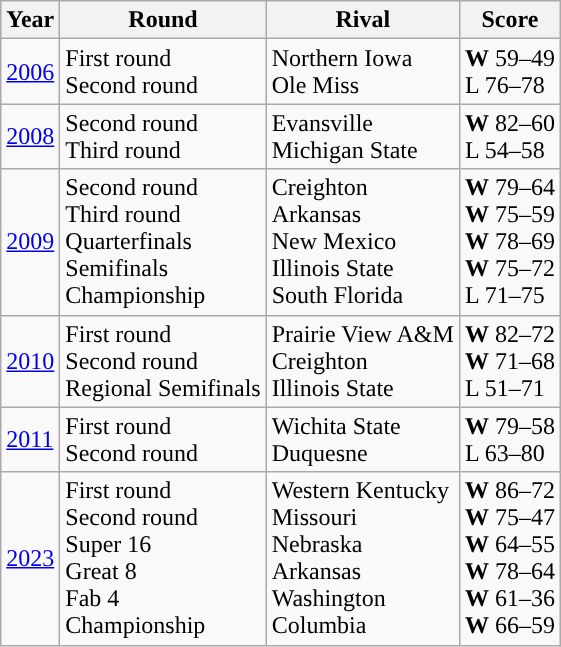<table class="wikitable">
<tr>
<th width=px>Year</th>
<th width=px>Round</th>
<th width=px>Rival</th>
<th width=px>Score</th>
</tr>
<tr>
<td><a href='#'>2006</a></td>
<td>First round<br>Second round</td>
<td>Northern Iowa<br>Ole Miss</td>
<td><strong>W</strong> 59–49<br>L 76–78</td>
</tr>
<tr>
<td><a href='#'>2008</a></td>
<td>Second round<br>Third round</td>
<td>Evansville<br>Michigan State</td>
<td><strong>W</strong> 82–60<br>L 54–58</td>
</tr>
<tr>
<td><a href='#'>2009</a></td>
<td>Second round<br>Third round<br>Quarterfinals<br>Semifinals<br>Championship</td>
<td>Creighton<br>Arkansas<br>New Mexico<br>Illinois State<br>South Florida</td>
<td><strong>W</strong> 79–64<br><strong>W</strong> 75–59<br><strong>W</strong> 78–69<br><strong>W</strong> 75–72<br>L 71–75</td>
</tr>
<tr>
<td><a href='#'>2010</a></td>
<td>First round<br>Second round<br>Regional Semifinals</td>
<td>Prairie View A&M<br>Creighton<br>Illinois State</td>
<td><strong>W</strong> 82–72<br><strong>W</strong> 71–68<br>L 51–71</td>
</tr>
<tr>
<td><a href='#'>2011</a></td>
<td>First round<br>Second round</td>
<td>Wichita State<br>Duquesne</td>
<td><strong>W</strong> 79–58<br>L 63–80</td>
</tr>
<tr>
<td><a href='#'>2023</a></td>
<td>First round<br>Second round<br>Super 16<br>Great 8<br>Fab 4<br>Championship</td>
<td>Western Kentucky<br>Missouri<br>Nebraska<br>Arkansas<br>Washington<br>Columbia</td>
<td><strong>W</strong> 86–72<br><strong>W</strong> 75–47<br><strong>W</strong> 64–55<br><strong>W</strong> 78–64<br><strong>W</strong> 61–36<br><strong>W</strong> 66–59</td>
</tr>
</table>
